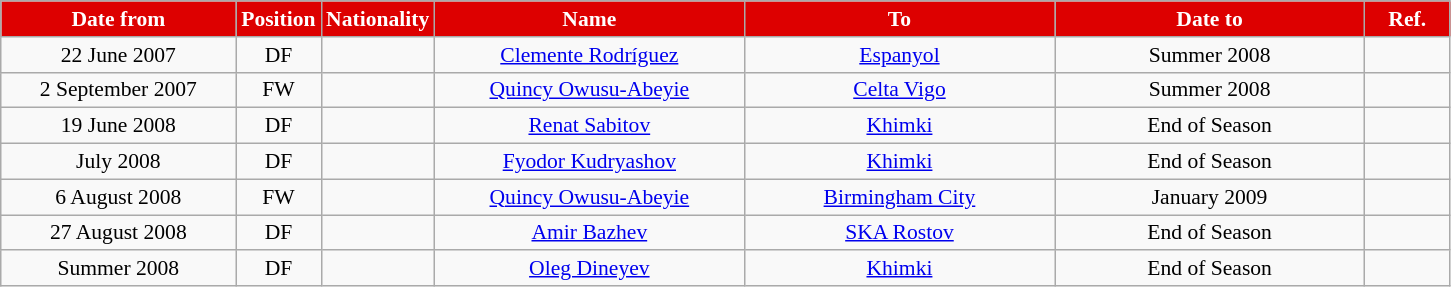<table class="wikitable" style="text-align:center; font-size:90%; ">
<tr>
<th style="background:#DD0000; color:white; width:150px;">Date from</th>
<th style="background:#DD0000; color:white; width:50px;">Position</th>
<th style="background:#DD0000; color:white; width:50px;">Nationality</th>
<th style="background:#DD0000; color:white; width:200px;">Name</th>
<th style="background:#DD0000; color:white; width:200px;">To</th>
<th style="background:#DD0000; color:white; width:200px;">Date to</th>
<th style="background:#DD0000; color:white; width:50px;">Ref.</th>
</tr>
<tr>
<td>22 June 2007</td>
<td>DF</td>
<td></td>
<td><a href='#'>Clemente Rodríguez</a></td>
<td><a href='#'>Espanyol</a></td>
<td>Summer 2008</td>
<td></td>
</tr>
<tr>
<td>2 September 2007</td>
<td>FW</td>
<td></td>
<td><a href='#'>Quincy Owusu-Abeyie</a></td>
<td><a href='#'>Celta Vigo</a></td>
<td>Summer 2008</td>
<td></td>
</tr>
<tr>
<td>19 June 2008</td>
<td>DF</td>
<td></td>
<td><a href='#'>Renat Sabitov</a></td>
<td><a href='#'>Khimki</a></td>
<td>End of Season</td>
<td></td>
</tr>
<tr>
<td>July 2008</td>
<td>DF</td>
<td></td>
<td><a href='#'>Fyodor Kudryashov</a></td>
<td><a href='#'>Khimki</a></td>
<td>End of Season</td>
<td></td>
</tr>
<tr>
<td>6 August 2008</td>
<td>FW</td>
<td></td>
<td><a href='#'>Quincy Owusu-Abeyie</a></td>
<td><a href='#'>Birmingham City</a></td>
<td>January 2009</td>
<td></td>
</tr>
<tr>
<td>27 August 2008</td>
<td>DF</td>
<td></td>
<td><a href='#'>Amir Bazhev</a></td>
<td><a href='#'>SKA Rostov</a></td>
<td>End of Season</td>
<td></td>
</tr>
<tr>
<td>Summer 2008</td>
<td>DF</td>
<td></td>
<td><a href='#'>Oleg Dineyev</a></td>
<td><a href='#'>Khimki</a></td>
<td>End of Season</td>
<td></td>
</tr>
</table>
